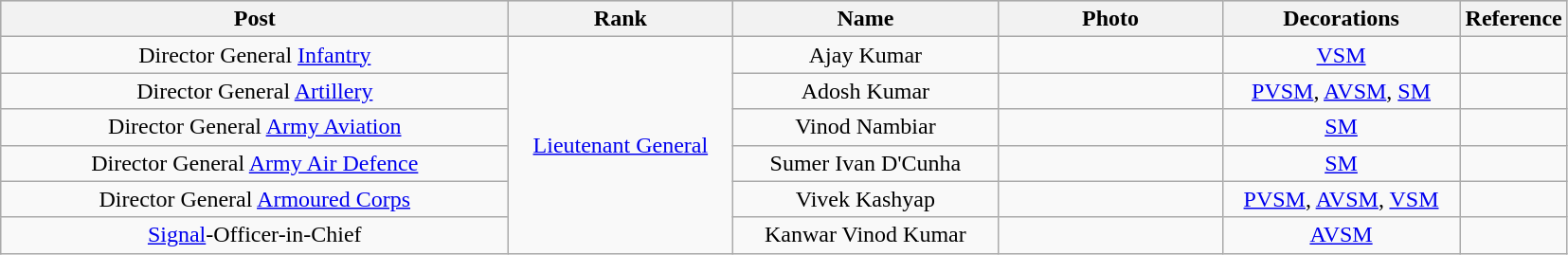<table class="wikitable" style="text-align:center">
<tr style="background:#cccccc">
<th scope="col" style="width: 350px;">Post</th>
<th scope="col" style="width: 150px;">Rank</th>
<th scope="col" style="width: 180px;">Name</th>
<th scope="col" style="width: 150px;">Photo</th>
<th scope="col" style="width: 160px;">Decorations</th>
<th scope="col" style="width: 5px;">Reference</th>
</tr>
<tr>
<td>Director General <a href='#'>Infantry</a></td>
<td rowspan="6"><a href='#'>Lieutenant General</a></td>
<td>Ajay Kumar</td>
<td></td>
<td><a href='#'>VSM</a></td>
<td></td>
</tr>
<tr>
<td>Director General <a href='#'>Artillery</a></td>
<td>Adosh Kumar</td>
<td style="text-align:center"></td>
<td><a href='#'>PVSM</a>, <a href='#'>AVSM</a>, <a href='#'>SM</a></td>
<td></td>
</tr>
<tr>
<td>Director General <a href='#'>Army Aviation</a></td>
<td>Vinod Nambiar</td>
<td></td>
<td><a href='#'>SM</a></td>
<td></td>
</tr>
<tr>
<td>Director General <a href='#'>Army Air Defence</a></td>
<td>Sumer Ivan D'Cunha</td>
<td></td>
<td><a href='#'>SM</a></td>
<td></td>
</tr>
<tr>
<td>Director General <a href='#'>Armoured Corps</a></td>
<td>Vivek Kashyap</td>
<td></td>
<td><a href='#'>PVSM</a>, <a href='#'>AVSM</a>, <a href='#'>VSM</a></td>
<td></td>
</tr>
<tr>
<td><a href='#'>Signal</a>-Officer-in-Chief</td>
<td>Kanwar Vinod Kumar</td>
<td style="text-align:center"></td>
<td><a href='#'>AVSM</a></td>
<td></td>
</tr>
</table>
